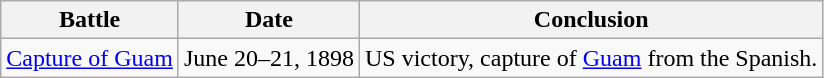<table class="wikitable sortable">
<tr>
<th scope="col">Battle</th>
<th scope="col">Date</th>
<th scope="col">Conclusion</th>
</tr>
<tr>
<td><a href='#'>Capture of Guam</a></td>
<td>June 20–21, 1898</td>
<td>US victory, capture of <a href='#'>Guam</a> from the Spanish.</td>
</tr>
</table>
